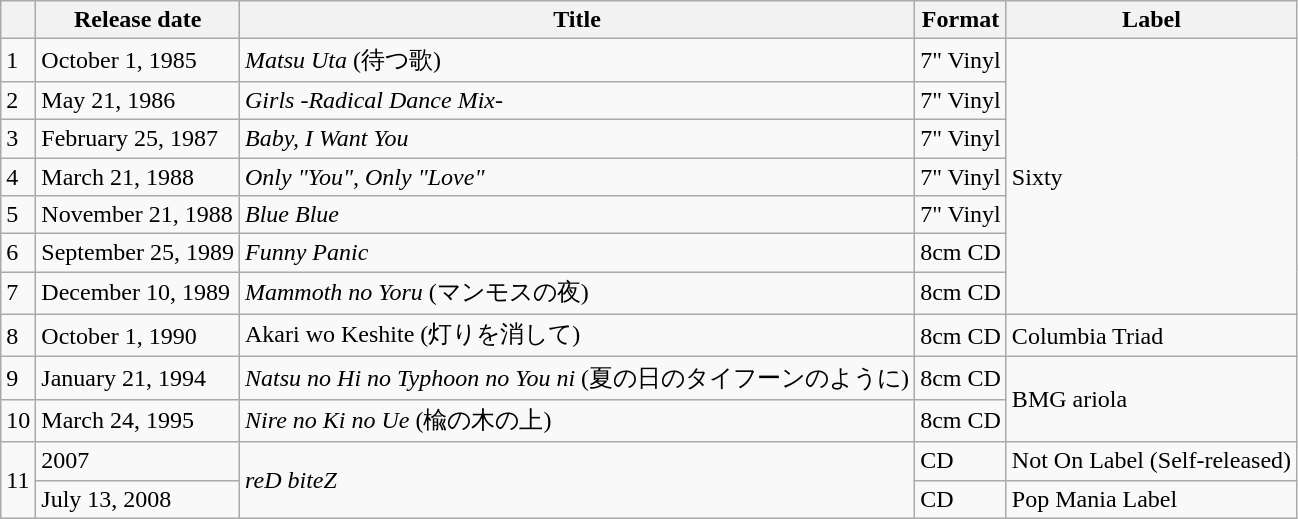<table class="wikitable">
<tr>
<th></th>
<th>Release date</th>
<th>Title</th>
<th>Format</th>
<th>Label</th>
</tr>
<tr>
<td>1</td>
<td>October 1, 1985</td>
<td><em>Matsu Uta</em> (待つ歌)</td>
<td>7" Vinyl</td>
<td rowspan="7">Sixty</td>
</tr>
<tr>
<td>2</td>
<td>May 21, 1986</td>
<td><em>Girls -Radical Dance Mix-</em></td>
<td>7" Vinyl</td>
</tr>
<tr>
<td>3</td>
<td>February 25, 1987</td>
<td><em>Baby, I Want You</em></td>
<td>7" Vinyl</td>
</tr>
<tr>
<td>4</td>
<td>March 21, 1988</td>
<td><em>Only "You", Only "Love"</em></td>
<td>7" Vinyl</td>
</tr>
<tr>
<td>5</td>
<td>November 21, 1988</td>
<td><em>Blue Blue</em></td>
<td>7" Vinyl</td>
</tr>
<tr>
<td>6</td>
<td>September 25, 1989</td>
<td><em>Funny Panic</em></td>
<td>8cm CD</td>
</tr>
<tr>
<td>7</td>
<td>December 10, 1989</td>
<td><em>Mammoth no Yoru</em> (マンモスの夜)</td>
<td>8cm CD</td>
</tr>
<tr>
<td>8</td>
<td>October 1, 1990</td>
<td>Akari wo Keshite (灯りを消して)</td>
<td>8cm CD</td>
<td>Columbia Triad</td>
</tr>
<tr>
<td>9</td>
<td>January 21, 1994</td>
<td><em>Natsu no Hi no Typhoon no You ni</em> (夏の日のタイフーンのように)</td>
<td>8cm CD</td>
<td rowspan="2">BMG ariola</td>
</tr>
<tr>
<td>10</td>
<td>March 24, 1995</td>
<td><em>Nire no Ki no Ue</em> (楡の木の上)</td>
<td>8cm CD</td>
</tr>
<tr>
<td rowspan="2">11</td>
<td>2007</td>
<td rowspan="2"><em>reD biteZ</em></td>
<td>CD</td>
<td>Not On Label (Self-released)</td>
</tr>
<tr>
<td>July 13, 2008</td>
<td>CD</td>
<td>Pop Mania Label</td>
</tr>
</table>
